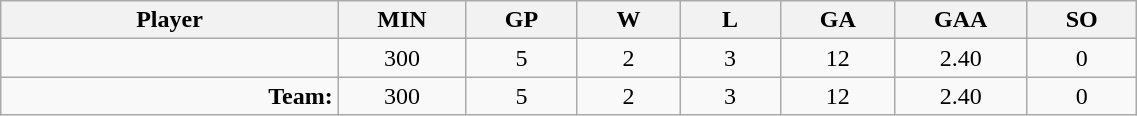<table class="wikitable sortable" width="60%">
<tr>
<th bgcolor="#DDDDFF" width="10%">Player</th>
<th width="3%" bgcolor="#DDDDFF" title="Minutes played">MIN</th>
<th width="3%" bgcolor="#DDDDFF" title="Games played in">GP</th>
<th width="3%" bgcolor="#DDDDFF" title="Wins">W</th>
<th width="3%" bgcolor="#DDDDFF"title="Losses">L</th>
<th width="3%" bgcolor="#DDDDFF" title="Goals against">GA</th>
<th width="3%" bgcolor="#DDDDFF" title="Goals against average">GAA</th>
<th width="3%" bgcolor="#DDDDFF" title="Shut-outs">SO</th>
</tr>
<tr align="center">
<td align="right"></td>
<td>300</td>
<td>5</td>
<td>2</td>
<td>3</td>
<td>12</td>
<td>2.40</td>
<td>0</td>
</tr>
<tr align="center">
<td align="right"><strong>Team:</strong></td>
<td>300</td>
<td>5</td>
<td>2</td>
<td>3</td>
<td>12</td>
<td>2.40</td>
<td>0</td>
</tr>
</table>
